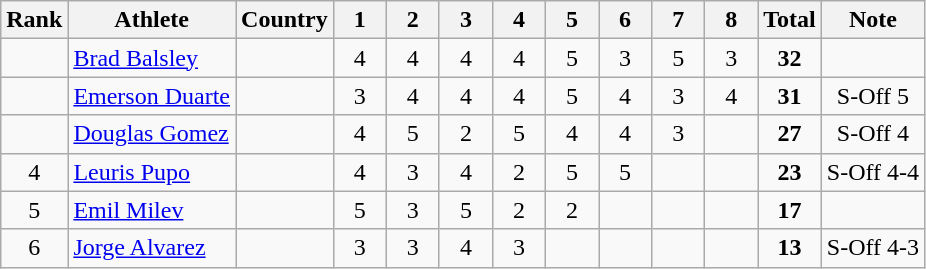<table class="wikitable sortable"  style="text-align:center">
<tr>
<th>Rank</th>
<th>Athlete</th>
<th>Country</th>
<th class="unsortable" style="width: 28px">1</th>
<th class="unsortable" style="width: 28px">2</th>
<th class="unsortable" style="width: 28px">3</th>
<th class="unsortable" style="width: 28px">4</th>
<th class="unsortable" style="width: 28px">5</th>
<th class="unsortable" style="width: 28px">6</th>
<th class="unsortable" style="width: 28px">7</th>
<th class="unsortable" style="width: 28px">8</th>
<th>Total</th>
<th>Note</th>
</tr>
<tr>
<td></td>
<td align=left><a href='#'>Brad Balsley</a></td>
<td align=left></td>
<td>4</td>
<td>4</td>
<td>4</td>
<td>4</td>
<td>5</td>
<td>3</td>
<td>5</td>
<td>3</td>
<td><strong>32</strong></td>
<td></td>
</tr>
<tr>
<td></td>
<td align=left><a href='#'>Emerson Duarte</a></td>
<td align=left></td>
<td>3</td>
<td>4</td>
<td>4</td>
<td>4</td>
<td>5</td>
<td>4</td>
<td>3</td>
<td>4</td>
<td><strong>31</strong></td>
<td>S-Off 5</td>
</tr>
<tr>
<td></td>
<td align=left><a href='#'>Douglas Gomez</a></td>
<td align=left></td>
<td>4</td>
<td>5</td>
<td>2</td>
<td>5</td>
<td>4</td>
<td>4</td>
<td>3</td>
<td></td>
<td><strong>27</strong></td>
<td>S-Off 4</td>
</tr>
<tr>
<td>4</td>
<td align=left><a href='#'>Leuris Pupo</a></td>
<td align=left></td>
<td>4</td>
<td>3</td>
<td>4</td>
<td>2</td>
<td>5</td>
<td>5</td>
<td></td>
<td></td>
<td><strong>23</strong></td>
<td>S-Off 4-4</td>
</tr>
<tr>
<td>5</td>
<td align=left><a href='#'>Emil Milev</a></td>
<td align=left></td>
<td>5</td>
<td>3</td>
<td>5</td>
<td>2</td>
<td>2</td>
<td></td>
<td></td>
<td></td>
<td><strong>17</strong></td>
<td></td>
</tr>
<tr>
<td>6</td>
<td align=left><a href='#'>Jorge Alvarez</a></td>
<td align=left></td>
<td>3</td>
<td>3</td>
<td>4</td>
<td>3</td>
<td></td>
<td></td>
<td></td>
<td></td>
<td><strong>13</strong></td>
<td>S-Off 4-3</td>
</tr>
</table>
